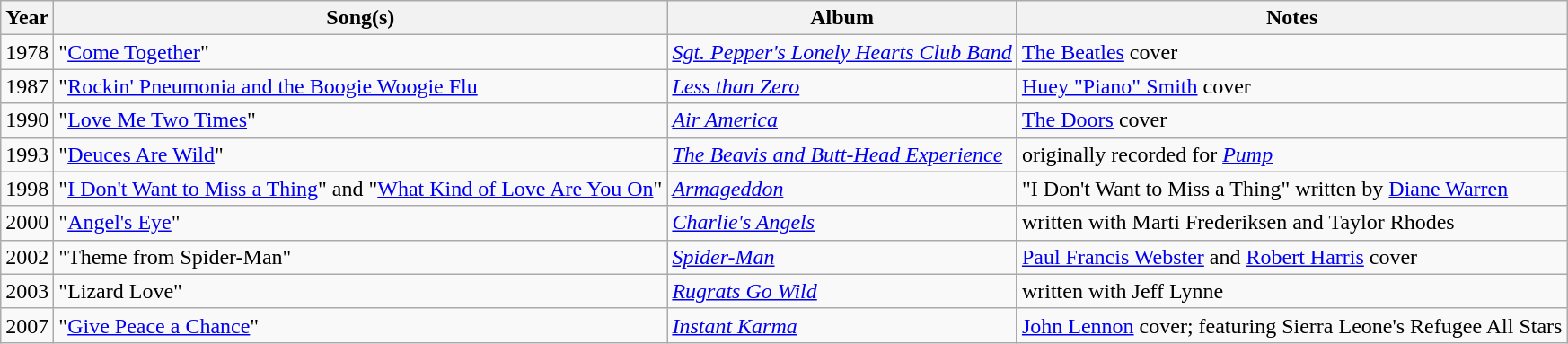<table class="wikitable">
<tr>
<th>Year</th>
<th>Song(s)</th>
<th>Album</th>
<th>Notes</th>
</tr>
<tr>
<td>1978</td>
<td>"<a href='#'>Come Together</a>"</td>
<td><em><a href='#'>Sgt. Pepper's Lonely Hearts Club Band</a></em></td>
<td><a href='#'>The Beatles</a> cover</td>
</tr>
<tr>
<td>1987</td>
<td>"<a href='#'>Rockin' Pneumonia and the Boogie Woogie Flu</a></td>
<td><em><a href='#'>Less than Zero</a></em></td>
<td><a href='#'>Huey "Piano" Smith</a> cover</td>
</tr>
<tr>
<td>1990</td>
<td>"<a href='#'>Love Me Two Times</a>"</td>
<td><em><a href='#'>Air America</a></em></td>
<td><a href='#'>The Doors</a> cover</td>
</tr>
<tr>
<td>1993</td>
<td>"<a href='#'>Deuces Are Wild</a>"</td>
<td><em><a href='#'>The Beavis and Butt-Head Experience</a></em></td>
<td>originally recorded for <em><a href='#'>Pump</a></em></td>
</tr>
<tr>
<td>1998</td>
<td>"<a href='#'>I Don't Want to Miss a Thing</a>" and "<a href='#'>What Kind of Love Are You On</a>"</td>
<td><em><a href='#'>Armageddon</a></em></td>
<td>"I Don't Want to Miss a Thing" written by <a href='#'>Diane Warren</a></td>
</tr>
<tr>
<td>2000</td>
<td>"<a href='#'>Angel's Eye</a>"</td>
<td><em><a href='#'>Charlie's Angels</a></em></td>
<td>written with Marti Frederiksen and Taylor Rhodes</td>
</tr>
<tr>
<td>2002</td>
<td>"Theme from Spider-Man"</td>
<td><em><a href='#'>Spider-Man</a></em></td>
<td><a href='#'>Paul Francis Webster</a> and <a href='#'>Robert Harris</a> cover</td>
</tr>
<tr>
<td>2003</td>
<td>"Lizard Love"</td>
<td><em><a href='#'>Rugrats Go Wild</a></em></td>
<td>written with Jeff Lynne</td>
</tr>
<tr>
<td>2007</td>
<td>"<a href='#'>Give Peace a Chance</a>"</td>
<td><em><a href='#'>Instant Karma</a></em></td>
<td><a href='#'>John Lennon</a> cover; featuring Sierra Leone's Refugee All Stars</td>
</tr>
</table>
